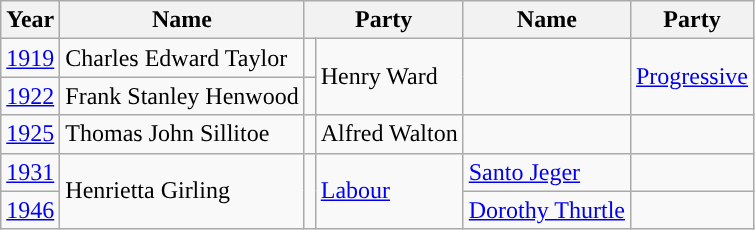<table class="wikitable">
<tr>
<th>Year</th>
<th>Name</th>
<th colspan=2>Party</th>
<th>Name</th>
<th colspan=2>Party</th>
</tr>
<tr>
<td><a href='#'>1919</a></td>
<td>Charles Edward Taylor</td>
<td></td>
<td rowspan=2>Henry Ward</td>
<td rowspan=2 style="background-color: "></td>
<td rowspan=2><a href='#'>Progressive</a></td>
</tr>
<tr>
<td><a href='#'>1922</a></td>
<td>Frank Stanley Henwood</td>
<td></td>
</tr>
<tr>
<td><a href='#'>1925</a></td>
<td>Thomas John Sillitoe</td>
<td></td>
<td>Alfred Walton</td>
<td></td>
</tr>
<tr>
<td><a href='#'>1931</a></td>
<td rowspan=2>Henrietta Girling</td>
<td rowspan=2 style="background-color: "></td>
<td rowspan=2><a href='#'>Labour</a></td>
<td><a href='#'>Santo Jeger</a></td>
<td></td>
</tr>
<tr>
<td><a href='#'>1946</a></td>
<td><a href='#'>Dorothy Thurtle</a></td>
<td></td>
</tr>
</table>
